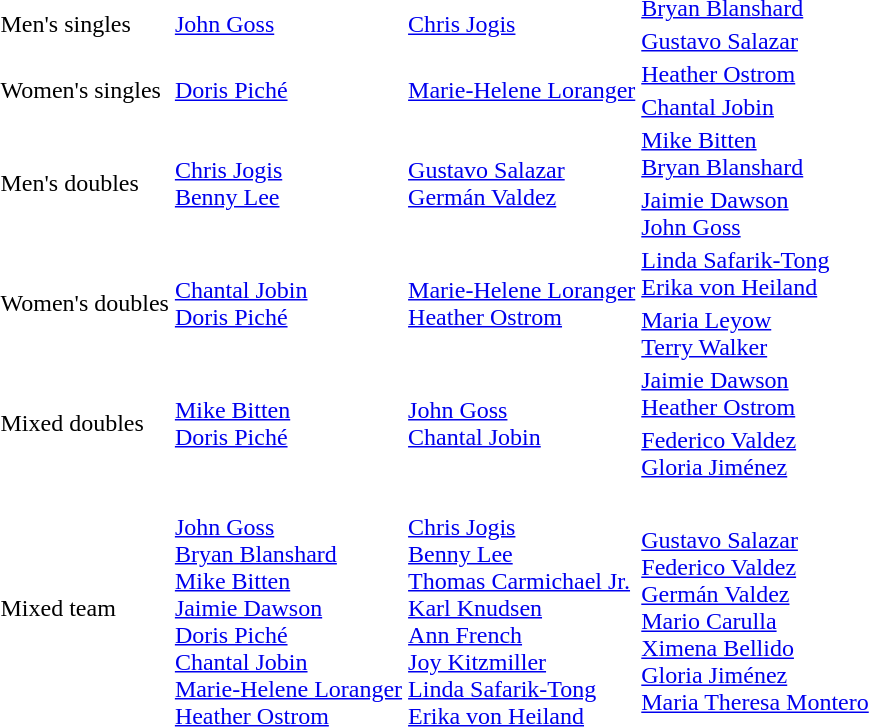<table>
<tr>
<td rowspan="2">Men's singles</td>
<td rowspan="2"> <a href='#'>John Goss</a></td>
<td rowspan="2"> <a href='#'>Chris Jogis</a></td>
<td> <a href='#'>Bryan Blanshard</a></td>
</tr>
<tr>
<td> <a href='#'>Gustavo Salazar</a></td>
</tr>
<tr>
<td rowspan="2">Women's singles</td>
<td rowspan="2"> <a href='#'>Doris Piché</a></td>
<td rowspan="2"> <a href='#'>Marie-Helene Loranger</a></td>
<td> <a href='#'>Heather Ostrom</a></td>
</tr>
<tr>
<td> <a href='#'>Chantal Jobin</a></td>
</tr>
<tr>
<td rowspan="2">Men's doubles</td>
<td rowspan="2"> <a href='#'>Chris Jogis</a> <br> <a href='#'>Benny Lee</a></td>
<td rowspan="2"> <a href='#'>Gustavo Salazar</a> <br> <a href='#'>Germán Valdez</a></td>
<td> <a href='#'>Mike Bitten</a><br> <a href='#'>Bryan Blanshard</a></td>
</tr>
<tr>
<td> <a href='#'>Jaimie Dawson</a><br> <a href='#'>John Goss</a></td>
</tr>
<tr>
<td rowspan="2">Women's doubles</td>
<td rowspan="2"> <a href='#'>Chantal Jobin</a> <br> <a href='#'>Doris Piché</a></td>
<td rowspan="2"> <a href='#'>Marie-Helene Loranger</a> <br> <a href='#'>Heather Ostrom</a></td>
<td> <a href='#'>Linda Safarik-Tong</a> <br> <a href='#'>Erika von Heiland</a></td>
</tr>
<tr>
<td> <a href='#'>Maria Leyow</a><br> <a href='#'>Terry Walker</a></td>
</tr>
<tr>
<td rowspan="2">Mixed doubles</td>
<td rowspan="2"> <a href='#'>Mike Bitten</a> <br> <a href='#'>Doris Piché</a></td>
<td rowspan="2"> <a href='#'>John Goss</a> <br> <a href='#'>Chantal Jobin</a></td>
<td> <a href='#'>Jaimie Dawson</a><br> <a href='#'>Heather Ostrom</a></td>
</tr>
<tr>
<td> <a href='#'>Federico Valdez</a><br> <a href='#'>Gloria Jiménez</a></td>
</tr>
<tr>
<td rowspan=1>Mixed team</td>
<td rowspan=1 align="left"><br><a href='#'>John Goss</a><br><a href='#'>Bryan Blanshard</a><br><a href='#'>Mike Bitten</a><br><a href='#'>Jaimie Dawson</a><br><a href='#'>Doris Piché</a><br><a href='#'>Chantal Jobin</a><br><a href='#'>Marie-Helene Loranger</a><br><a href='#'>Heather Ostrom</a></td>
<td rowspan=1 align="left"><br><a href='#'>Chris Jogis</a><br><a href='#'>Benny Lee</a><br><a href='#'>Thomas Carmichael Jr.</a><br><a href='#'>Karl Knudsen</a><br><a href='#'>Ann French</a><br><a href='#'>Joy Kitzmiller</a><br><a href='#'>Linda Safarik-Tong</a><br><a href='#'>Erika von Heiland</a></td>
<td align="left"><br><a href='#'>Gustavo Salazar</a><br><a href='#'>Federico Valdez</a><br><a href='#'>Germán Valdez</a><br><a href='#'>Mario Carulla</a><br><a href='#'>Ximena Bellido</a><br><a href='#'>Gloria Jiménez</a><br><a href='#'>Maria Theresa Montero</a></td>
</tr>
</table>
